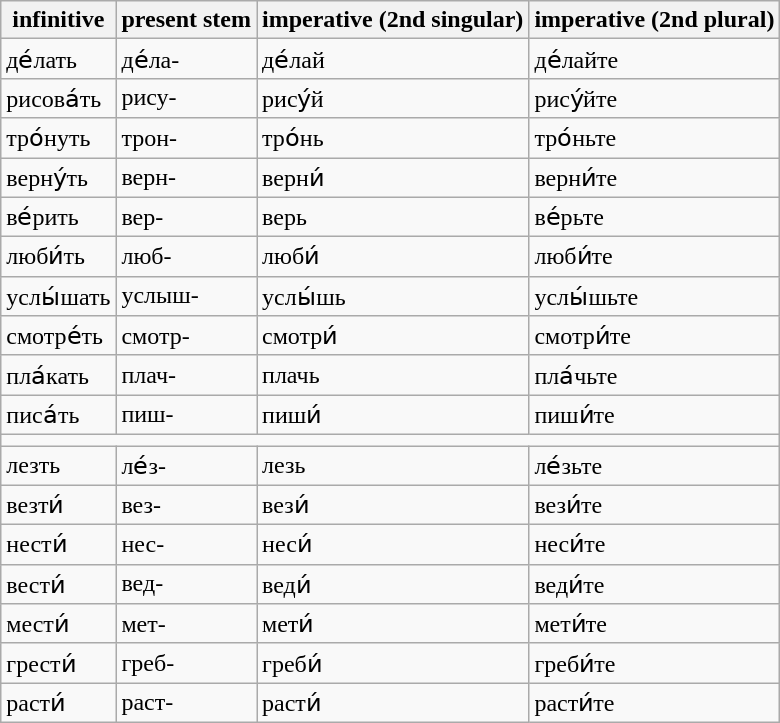<table class="wikitable">
<tr>
<th>infinitive</th>
<th>present stem</th>
<th>imperative (2nd singular)</th>
<th>imperative (2nd plural)</th>
</tr>
<tr>
<td>де́лать</td>
<td>де́ла-</td>
<td>де́ла<span>й</span></td>
<td>де́ла<span>й</span>те</td>
</tr>
<tr>
<td>рисова́ть</td>
<td>рису-</td>
<td>рису́<span>й</span></td>
<td>рису́<span>й</span>те</td>
</tr>
<tr>
<td>тро́нуть</td>
<td>трон-</td>
<td>тро́н<span>ь</span></td>
<td>тро́н<span>ь</span>те</td>
</tr>
<tr>
<td>верну́ть</td>
<td>верн-</td>
<td>верн<span>и́</span></td>
<td>верн<span>и́</span>те</td>
</tr>
<tr>
<td>ве́рить</td>
<td>вер-</td>
<td>вер<span>ь</span></td>
<td>ве́р<span>ь</span>те</td>
</tr>
<tr>
<td>люби́ть</td>
<td>люб-</td>
<td>люб<span>и́</span></td>
<td>люб<span>и́</span>те</td>
</tr>
<tr>
<td>услы́шать</td>
<td>услыш-</td>
<td>услы́ш<span>ь</span></td>
<td>услы́ш<span>ь</span>те</td>
</tr>
<tr>
<td>смотре́ть</td>
<td>смотр-</td>
<td>смотр<span>и́</span></td>
<td>смотр<span>и́</span>те</td>
</tr>
<tr>
<td>пла́кать</td>
<td>плач-</td>
<td>плач<span>ь</span></td>
<td>пла́ч<span>ь</span>те</td>
</tr>
<tr>
<td>писа́ть</td>
<td>пиш-</td>
<td>пиш<span>и́</span></td>
<td>пиш<span>и́</span>те</td>
</tr>
<tr>
<td colspan="4"></td>
</tr>
<tr>
<td>лезть</td>
<td>ле́з-</td>
<td>лез<span>ь</span></td>
<td>ле́з<span>ь</span>те</td>
</tr>
<tr>
<td>везти́</td>
<td>вез-</td>
<td>вез<span>и́</span></td>
<td>вез<span>и́</span>те</td>
</tr>
<tr>
<td>нести́</td>
<td>нес-</td>
<td>нес<span>и́</span></td>
<td>нес<span>и́</span>те</td>
</tr>
<tr>
<td>вести́</td>
<td>вед-</td>
<td>вед<span>и́</span></td>
<td>вед<span>и́</span>те</td>
</tr>
<tr>
<td>мести́</td>
<td>мет-</td>
<td>мет<span>и́</span></td>
<td>мет<span>и́</span>те</td>
</tr>
<tr>
<td>грести́</td>
<td>греб-</td>
<td>греб<span>и́</span></td>
<td>греб<span>и́</span>те</td>
</tr>
<tr>
<td>расти́</td>
<td>раст-</td>
<td>раст<span>и́</span></td>
<td>раст<span>и́</span>те</td>
</tr>
</table>
